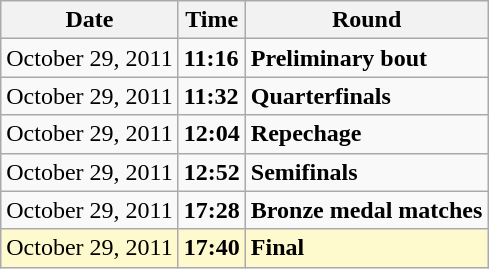<table class="wikitable">
<tr>
<th>Date</th>
<th>Time</th>
<th>Round</th>
</tr>
<tr>
<td>October 29, 2011</td>
<td><strong>11:16</strong></td>
<td><strong>Preliminary bout</strong></td>
</tr>
<tr>
<td>October 29, 2011</td>
<td><strong>11:32</strong></td>
<td><strong>Quarterfinals</strong></td>
</tr>
<tr>
<td>October 29, 2011</td>
<td><strong>12:04</strong></td>
<td><strong>Repechage</strong></td>
</tr>
<tr>
<td>October 29, 2011</td>
<td><strong>12:52</strong></td>
<td><strong>Semifinals</strong></td>
</tr>
<tr>
<td>October 29, 2011</td>
<td><strong>17:28</strong></td>
<td><strong>Bronze medal matches</strong></td>
</tr>
<tr style=background:lemonchiffon>
<td>October 29, 2011</td>
<td><strong>17:40</strong></td>
<td><strong>Final</strong></td>
</tr>
</table>
